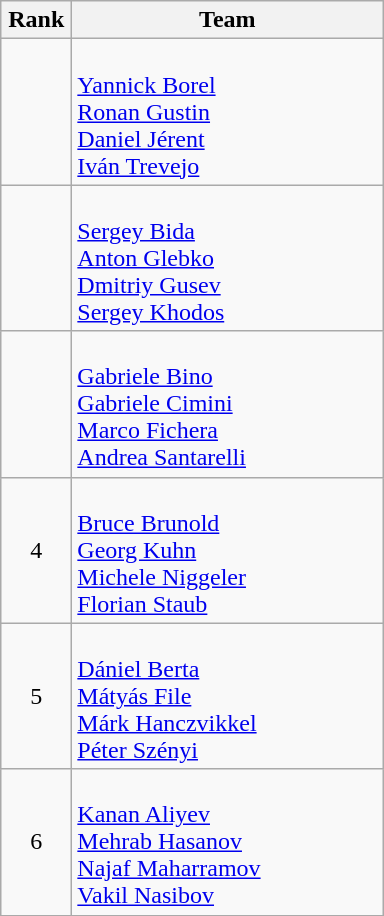<table class="wikitable" style="text-align: center;">
<tr>
<th width=40>Rank</th>
<th width=200>Team</th>
</tr>
<tr>
<td></td>
<td align=left><br><a href='#'>Yannick Borel</a><br><a href='#'>Ronan Gustin</a><br><a href='#'>Daniel Jérent</a><br><a href='#'>Iván Trevejo</a></td>
</tr>
<tr>
<td></td>
<td align=left><br><a href='#'>Sergey Bida</a><br><a href='#'>Anton Glebko</a><br><a href='#'>Dmitriy Gusev</a><br><a href='#'>Sergey Khodos</a></td>
</tr>
<tr>
<td></td>
<td align=left><br><a href='#'>Gabriele Bino</a><br><a href='#'>Gabriele Cimini</a><br><a href='#'>Marco Fichera</a><br><a href='#'>Andrea Santarelli</a></td>
</tr>
<tr>
<td>4</td>
<td align=left><br><a href='#'>Bruce Brunold</a><br><a href='#'>Georg Kuhn</a><br><a href='#'>Michele Niggeler</a><br><a href='#'>Florian Staub</a></td>
</tr>
<tr>
<td>5</td>
<td align=left><br><a href='#'>Dániel Berta</a><br><a href='#'>Mátyás File</a><br><a href='#'>Márk Hanczvikkel</a><br><a href='#'>Péter Szényi</a></td>
</tr>
<tr>
<td>6</td>
<td align=left><br><a href='#'>Kanan Aliyev</a><br><a href='#'>Mehrab Hasanov</a><br><a href='#'>Najaf Maharramov</a><br><a href='#'>Vakil Nasibov</a></td>
</tr>
</table>
